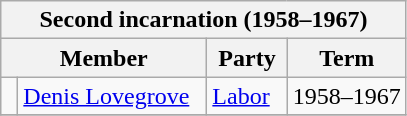<table class="wikitable">
<tr>
<th colspan="4">Second incarnation (1958–1967)</th>
</tr>
<tr>
<th colspan="2">Member</th>
<th>Party</th>
<th>Term</th>
</tr>
<tr>
<td> </td>
<td><a href='#'>Denis Lovegrove</a>  </td>
<td><a href='#'>Labor</a>  </td>
<td>1958–1967</td>
</tr>
<tr>
</tr>
</table>
